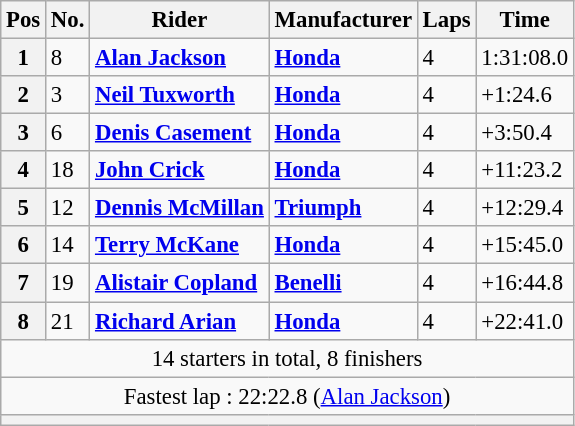<table class="wikitable" style="font-size: 95%;">
<tr>
<th>Pos</th>
<th>No.</th>
<th>Rider</th>
<th>Manufacturer</th>
<th>Laps</th>
<th>Time</th>
</tr>
<tr>
<th>1</th>
<td>8</td>
<td> <strong><a href='#'>Alan Jackson</a></strong></td>
<td><strong><a href='#'>Honda</a></strong></td>
<td>4</td>
<td>1:31:08.0</td>
</tr>
<tr>
<th>2</th>
<td>3</td>
<td> <strong><a href='#'>Neil Tuxworth</a></strong></td>
<td><strong><a href='#'>Honda</a></strong></td>
<td>4</td>
<td>+1:24.6</td>
</tr>
<tr>
<th>3</th>
<td>6</td>
<td> <strong><a href='#'>Denis Casement</a></strong></td>
<td><strong><a href='#'>Honda</a></strong></td>
<td>4</td>
<td>+3:50.4</td>
</tr>
<tr>
<th>4</th>
<td>18</td>
<td> <strong><a href='#'>John Crick</a></strong></td>
<td><strong><a href='#'>Honda</a></strong></td>
<td>4</td>
<td>+11:23.2</td>
</tr>
<tr>
<th>5</th>
<td>12</td>
<td> <strong><a href='#'>Dennis McMillan</a></strong></td>
<td><strong><a href='#'>Triumph</a></strong></td>
<td>4</td>
<td>+12:29.4</td>
</tr>
<tr>
<th>6</th>
<td>14</td>
<td> <strong><a href='#'>Terry McKane</a></strong></td>
<td><strong><a href='#'>Honda</a></strong></td>
<td>4</td>
<td>+15:45.0</td>
</tr>
<tr>
<th>7</th>
<td>19</td>
<td> <strong><a href='#'>Alistair Copland</a></strong></td>
<td><strong><a href='#'>Benelli</a></strong></td>
<td>4</td>
<td>+16:44.8</td>
</tr>
<tr>
<th>8</th>
<td>21</td>
<td> <strong><a href='#'>Richard Arian</a></strong></td>
<td><strong><a href='#'>Honda</a></strong></td>
<td>4</td>
<td>+22:41.0</td>
</tr>
<tr>
<td colspan=6 align=center>14 starters in total, 8 finishers</td>
</tr>
<tr>
<td colspan=6 align=center>Fastest lap : 22:22.8 (<a href='#'>Alan Jackson</a>)</td>
</tr>
<tr>
<th colspan=6></th>
</tr>
</table>
